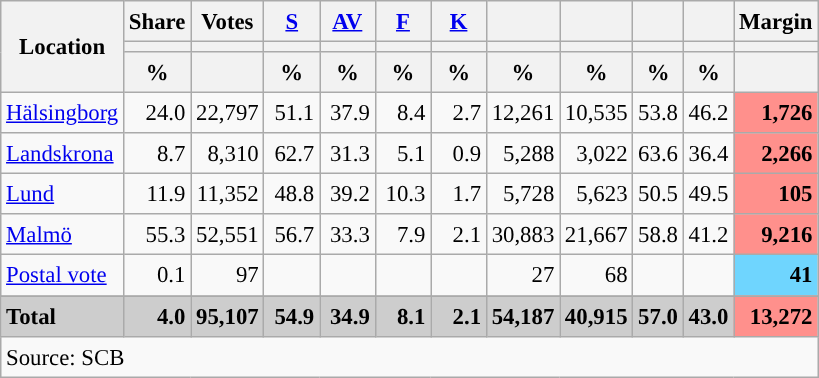<table class="wikitable sortable" style="text-align:right; font-size:95%; line-height:20px;">
<tr>
<th rowspan="3">Location</th>
<th>Share</th>
<th>Votes</th>
<th width="30px" class="unsortable"><a href='#'>S</a></th>
<th width="30px" class="unsortable"><a href='#'>AV</a></th>
<th width="30px" class="unsortable"><a href='#'>F</a></th>
<th width="30px" class="unsortable"><a href='#'>K</a></th>
<th></th>
<th></th>
<th></th>
<th></th>
<th>Margin</th>
</tr>
<tr>
<th></th>
<th></th>
<th style="background:"></th>
<th style="background:"></th>
<th style="background:"></th>
<th style="background:"></th>
<th style="background:"></th>
<th style="background:"></th>
<th style="background:"></th>
<th style="background:"></th>
<th></th>
</tr>
<tr>
<th data-sort-type="number">%</th>
<th></th>
<th data-sort-type="number">%</th>
<th data-sort-type="number">%</th>
<th data-sort-type="number">%</th>
<th data-sort-type="number">%</th>
<th data-sort-type="number">%</th>
<th data-sort-type="number">%</th>
<th data-sort-type="number">%</th>
<th data-sort-type="number">%</th>
<th></th>
</tr>
<tr>
<td align=left><a href='#'>Hälsingborg</a></td>
<td>24.0</td>
<td>22,797</td>
<td>51.1</td>
<td>37.9</td>
<td>8.4</td>
<td>2.7</td>
<td>12,261</td>
<td>10,535</td>
<td>53.8</td>
<td>46.2</td>
<td bgcolor=#ff908c><strong>1,726</strong></td>
</tr>
<tr>
<td align=left><a href='#'>Landskrona</a></td>
<td>8.7</td>
<td>8,310</td>
<td>62.7</td>
<td>31.3</td>
<td>5.1</td>
<td>0.9</td>
<td>5,288</td>
<td>3,022</td>
<td>63.6</td>
<td>36.4</td>
<td bgcolor=#ff908c><strong>2,266</strong></td>
</tr>
<tr>
<td align=left><a href='#'>Lund</a></td>
<td>11.9</td>
<td>11,352</td>
<td>48.8</td>
<td>39.2</td>
<td>10.3</td>
<td>1.7</td>
<td>5,728</td>
<td>5,623</td>
<td>50.5</td>
<td>49.5</td>
<td bgcolor=#ff908c><strong>105</strong></td>
</tr>
<tr>
<td align=left><a href='#'>Malmö</a></td>
<td>55.3</td>
<td>52,551</td>
<td>56.7</td>
<td>33.3</td>
<td>7.9</td>
<td>2.1</td>
<td>30,883</td>
<td>21,667</td>
<td>58.8</td>
<td>41.2</td>
<td bgcolor=#ff908c><strong>9,216</strong></td>
</tr>
<tr>
<td align=left><a href='#'>Postal vote</a></td>
<td>0.1</td>
<td>97</td>
<td></td>
<td></td>
<td></td>
<td></td>
<td>27</td>
<td>68</td>
<td></td>
<td></td>
<td bgcolor=#6fd5fe><strong>41</strong></td>
</tr>
<tr>
</tr>
<tr style="background:#CDCDCD;">
<td align=left><strong>Total</strong></td>
<td><strong>4.0</strong></td>
<td><strong>95,107</strong></td>
<td><strong>54.9</strong></td>
<td><strong>34.9</strong></td>
<td><strong>8.1</strong></td>
<td><strong>2.1</strong></td>
<td><strong>54,187</strong></td>
<td><strong>40,915</strong></td>
<td><strong>57.0</strong></td>
<td><strong>43.0</strong></td>
<td bgcolor=#ff908c><strong>13,272</strong></td>
</tr>
<tr>
<td align=left colspan=12>Source: SCB </td>
</tr>
</table>
